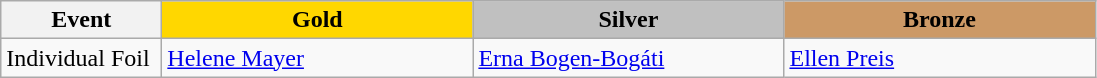<table class="wikitable">
<tr>
<th width="100">Event</th>
<th style="background-color:gold;" width="200"> Gold</th>
<th style="background-color:silver;" width="200"> Silver</th>
<th style="background-color:#CC9966;" width="200"> Bronze</th>
</tr>
<tr>
<td>Individual Foil</td>
<td> <a href='#'>Helene Mayer</a></td>
<td> <a href='#'>Erna Bogen-Bogáti</a></td>
<td> <a href='#'>Ellen Preis</a></td>
</tr>
</table>
